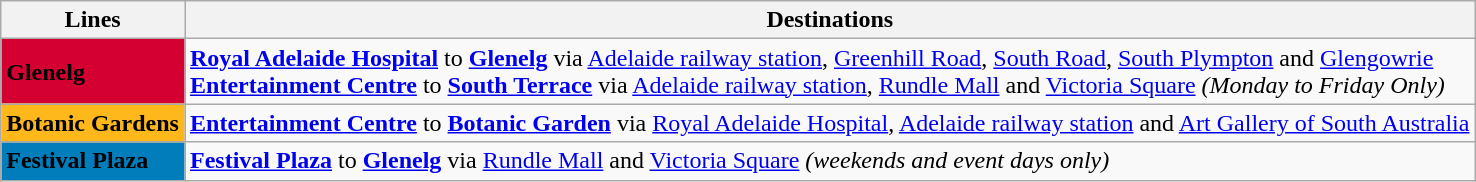<table class="wikitable">
<tr>
<th>Lines</th>
<th>Destinations</th>
</tr>
<tr>
<td style="background:#d50032"><span><strong>Glenelg</strong></span></td>
<td><strong><a href='#'>Royal Adelaide Hospital</a></strong> to <strong><a href='#'>Glenelg</a></strong> via <a href='#'>Adelaide railway station</a>, <a href='#'>Greenhill Road</a>, <a href='#'>South Road</a>, <a href='#'>South Plympton</a> and <a href='#'>Glengowrie</a><br><strong><a href='#'>Entertainment Centre</a></strong> to <strong><a href='#'>South Terrace</a></strong> via <a href='#'>Adelaide railway station</a>, <a href='#'>Rundle Mall</a> and <a href='#'>Victoria Square</a> <em>(Monday to Friday Only)</em></td>
</tr>
<tr>
<td style="background:#ffb81c"><span><strong>Botanic Gardens</strong></span></td>
<td><strong><a href='#'>Entertainment Centre</a></strong> to <strong><a href='#'>Botanic Garden</a></strong> via <a href='#'>Royal Adelaide Hospital</a>, <a href='#'>Adelaide railway station</a> and <a href='#'>Art Gallery of South Australia</a></td>
</tr>
<tr>
<td style="background:#007DBA"><span><strong>Festival Plaza</strong></span></td>
<td><strong><a href='#'>Festival Plaza</a></strong> to <strong><a href='#'>Glenelg</a></strong> via <a href='#'>Rundle Mall</a> and <a href='#'>Victoria Square</a> <em>(weekends and event days only)</em></td>
</tr>
</table>
